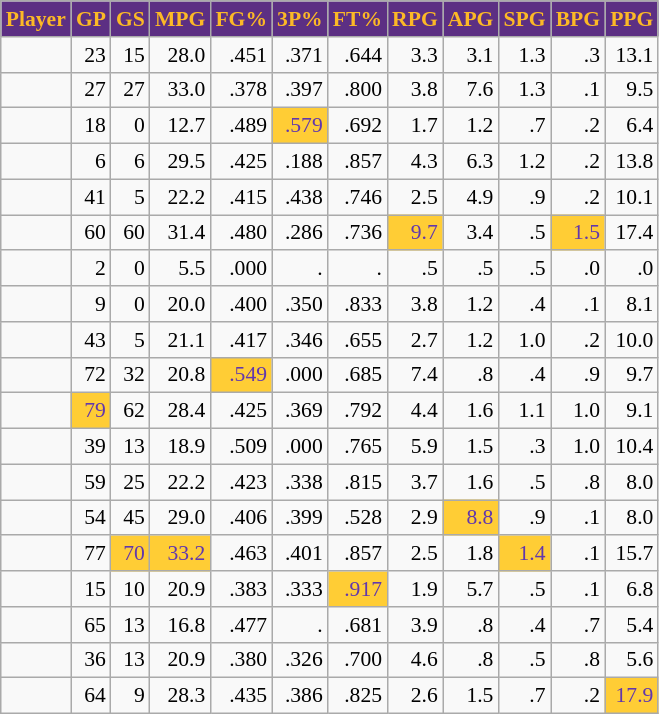<table class="wikitable sortable" style="font-size:90%; text-align:right;">
<tr>
<th style="background:#5c2f83; color:#fcb926">Player</th>
<th style="background:#5c2f83; color:#fcb926">GP</th>
<th style="background:#5c2f83; color:#fcb926">GS</th>
<th style="background:#5c2f83; color:#fcb926">MPG</th>
<th style="background:#5c2f83; color:#fcb926">FG%</th>
<th style="background:#5c2f83; color:#fcb926">3P%</th>
<th style="background:#5c2f83; color:#fcb926">FT%</th>
<th style="background:#5c2f83; color:#fcb926">RPG</th>
<th style="background:#5c2f83; color:#fcb926">APG</th>
<th style="background:#5c2f83; color:#fcb926">SPG</th>
<th style="background:#5c2f83; color:#fcb926">BPG</th>
<th style="background:#5c2f83; color:#fcb926">PPG</th>
</tr>
<tr>
<td></td>
<td>23</td>
<td>15</td>
<td>28.0</td>
<td>.451</td>
<td>.371</td>
<td>.644</td>
<td>3.3</td>
<td>3.1</td>
<td>1.3</td>
<td>.3</td>
<td>13.1</td>
</tr>
<tr>
<td></td>
<td>27</td>
<td>27</td>
<td>33.0</td>
<td>.378</td>
<td>.397</td>
<td>.800</td>
<td>3.8</td>
<td>7.6</td>
<td>1.3</td>
<td>.1</td>
<td>9.5</td>
</tr>
<tr>
<td></td>
<td>18</td>
<td>0</td>
<td>12.7</td>
<td>.489</td>
<td style="background:#ffcd35;color:#6137ad;">.579</td>
<td>.692</td>
<td>1.7</td>
<td>1.2</td>
<td>.7</td>
<td>.2</td>
<td>6.4</td>
</tr>
<tr>
<td></td>
<td>6</td>
<td>6</td>
<td>29.5</td>
<td>.425</td>
<td>.188</td>
<td>.857</td>
<td>4.3</td>
<td>6.3</td>
<td>1.2</td>
<td>.2</td>
<td>13.8</td>
</tr>
<tr>
<td></td>
<td>41</td>
<td>5</td>
<td>22.2</td>
<td>.415</td>
<td>.438</td>
<td>.746</td>
<td>2.5</td>
<td>4.9</td>
<td>.9</td>
<td>.2</td>
<td>10.1</td>
</tr>
<tr>
<td></td>
<td>60</td>
<td>60</td>
<td>31.4</td>
<td>.480</td>
<td>.286</td>
<td>.736</td>
<td style="background:#ffcd35;color:#6137ad;">9.7</td>
<td>3.4</td>
<td>.5</td>
<td style="background:#ffcd35;color:#6137ad;">1.5</td>
<td>17.4</td>
</tr>
<tr>
<td></td>
<td>2</td>
<td>0</td>
<td>5.5</td>
<td>.000</td>
<td>.</td>
<td>.</td>
<td>.5</td>
<td>.5</td>
<td>.5</td>
<td>.0</td>
<td>.0</td>
</tr>
<tr>
<td></td>
<td>9</td>
<td>0</td>
<td>20.0</td>
<td>.400</td>
<td>.350</td>
<td>.833</td>
<td>3.8</td>
<td>1.2</td>
<td>.4</td>
<td>.1</td>
<td>8.1</td>
</tr>
<tr>
<td></td>
<td>43</td>
<td>5</td>
<td>21.1</td>
<td>.417</td>
<td>.346</td>
<td>.655</td>
<td>2.7</td>
<td>1.2</td>
<td>1.0</td>
<td>.2</td>
<td>10.0</td>
</tr>
<tr>
<td></td>
<td>72</td>
<td>32</td>
<td>20.8</td>
<td style="background:#ffcd35;color:#6137ad;">.549</td>
<td>.000</td>
<td>.685</td>
<td>7.4</td>
<td>.8</td>
<td>.4</td>
<td>.9</td>
<td>9.7</td>
</tr>
<tr>
<td></td>
<td style="background:#ffcd35;color:#6137ad;">79</td>
<td>62</td>
<td>28.4</td>
<td>.425</td>
<td>.369</td>
<td>.792</td>
<td>4.4</td>
<td>1.6</td>
<td>1.1</td>
<td>1.0</td>
<td>9.1</td>
</tr>
<tr>
<td></td>
<td>39</td>
<td>13</td>
<td>18.9</td>
<td>.509</td>
<td>.000</td>
<td>.765</td>
<td>5.9</td>
<td>1.5</td>
<td>.3</td>
<td>1.0</td>
<td>10.4</td>
</tr>
<tr>
<td></td>
<td>59</td>
<td>25</td>
<td>22.2</td>
<td>.423</td>
<td>.338</td>
<td>.815</td>
<td>3.7</td>
<td>1.6</td>
<td>.5</td>
<td>.8</td>
<td>8.0</td>
</tr>
<tr>
<td></td>
<td>54</td>
<td>45</td>
<td>29.0</td>
<td>.406</td>
<td>.399</td>
<td>.528</td>
<td>2.9</td>
<td style="background:#ffcd35;color:#6137ad;">8.8</td>
<td>.9</td>
<td>.1</td>
<td>8.0</td>
</tr>
<tr>
<td></td>
<td>77</td>
<td style="background:#ffcd35;color:#6137ad;">70</td>
<td style="background:#ffcd35;color:#6137ad;">33.2</td>
<td>.463</td>
<td>.401</td>
<td>.857</td>
<td>2.5</td>
<td>1.8</td>
<td style="background:#ffcd35;color:#6137ad;">1.4</td>
<td>.1</td>
<td>15.7</td>
</tr>
<tr>
<td></td>
<td>15</td>
<td>10</td>
<td>20.9</td>
<td>.383</td>
<td>.333</td>
<td style="background:#ffcd35;color:#6137ad;">.917</td>
<td>1.9</td>
<td>5.7</td>
<td>.5</td>
<td>.1</td>
<td>6.8</td>
</tr>
<tr>
<td></td>
<td>65</td>
<td>13</td>
<td>16.8</td>
<td>.477</td>
<td>.</td>
<td>.681</td>
<td>3.9</td>
<td>.8</td>
<td>.4</td>
<td>.7</td>
<td>5.4</td>
</tr>
<tr>
<td></td>
<td>36</td>
<td>13</td>
<td>20.9</td>
<td>.380</td>
<td>.326</td>
<td>.700</td>
<td>4.6</td>
<td>.8</td>
<td>.5</td>
<td>.8</td>
<td>5.6</td>
</tr>
<tr>
<td></td>
<td>64</td>
<td>9</td>
<td>28.3</td>
<td>.435</td>
<td>.386</td>
<td>.825</td>
<td>2.6</td>
<td>1.5</td>
<td>.7</td>
<td>.2</td>
<td style="background:#ffcd35;color:#6137ad;">17.9</td>
</tr>
</table>
